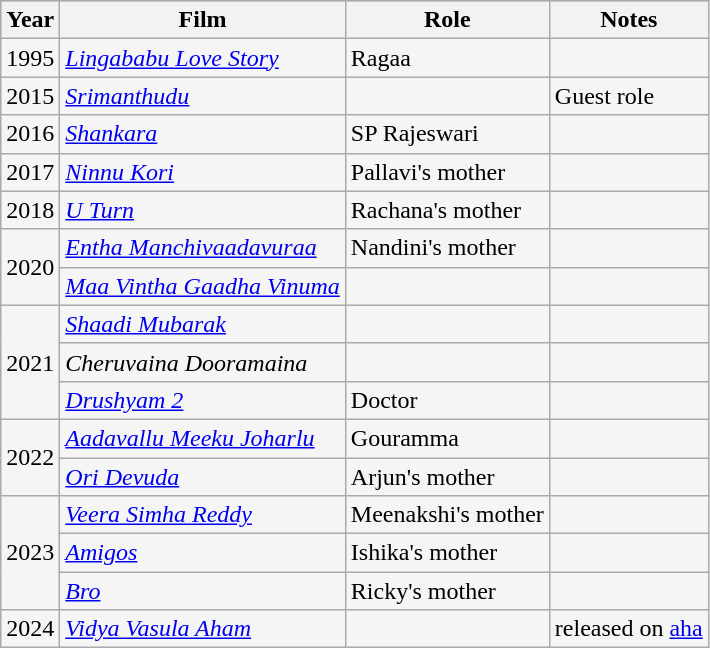<table class="wikitable sortable" style="background:#f5f5f5;">
<tr style="background:#B0C4DE;">
<th>Year</th>
<th>Film</th>
<th>Role</th>
<th>Notes</th>
</tr>
<tr>
<td>1995</td>
<td><em><a href='#'>Lingababu Love Story</a></em></td>
<td>Ragaa</td>
<td></td>
</tr>
<tr>
<td>2015</td>
<td><em><a href='#'>Srimanthudu</a></em></td>
<td></td>
<td>Guest role</td>
</tr>
<tr>
<td>2016</td>
<td><em><a href='#'>Shankara</a></em></td>
<td>SP Rajeswari</td>
<td></td>
</tr>
<tr>
<td>2017</td>
<td><em><a href='#'>Ninnu Kori</a></em></td>
<td>Pallavi's mother</td>
<td></td>
</tr>
<tr>
<td>2018</td>
<td><a href='#'><em>U Turn</em></a></td>
<td>Rachana's mother</td>
<td></td>
</tr>
<tr>
<td rowspan="2">2020</td>
<td><em><a href='#'>Entha Manchivaadavuraa</a></em></td>
<td>Nandini's mother</td>
<td></td>
</tr>
<tr>
<td><em><a href='#'>Maa Vintha Gaadha Vinuma</a></em></td>
<td></td>
<td></td>
</tr>
<tr>
<td rowspan="3">2021</td>
<td><em><a href='#'>Shaadi Mubarak</a></em></td>
<td></td>
<td></td>
</tr>
<tr>
<td><em>Cheruvaina Dooramaina</em></td>
<td></td>
<td></td>
</tr>
<tr>
<td><em><a href='#'>Drushyam 2</a></em></td>
<td>Doctor</td>
<td></td>
</tr>
<tr>
<td rowspan="2">2022</td>
<td><em><a href='#'>Aadavallu Meeku Joharlu</a></em></td>
<td>Gouramma</td>
<td></td>
</tr>
<tr>
<td><em><a href='#'>Ori Devuda</a></em></td>
<td>Arjun's mother</td>
</tr>
<tr>
<td rowspan="3">2023</td>
<td><em><a href='#'>Veera Simha Reddy</a></em></td>
<td>Meenakshi's mother</td>
<td></td>
</tr>
<tr>
<td><em><a href='#'>Amigos</a></em></td>
<td>Ishika's mother</td>
<td></td>
</tr>
<tr>
<td><em><a href='#'>Bro</a></em></td>
<td>Ricky's mother</td>
<td></td>
</tr>
<tr>
<td>2024</td>
<td><em><a href='#'>Vidya Vasula Aham</a></em></td>
<td></td>
<td>released on <a href='#'>aha</a></td>
</tr>
</table>
